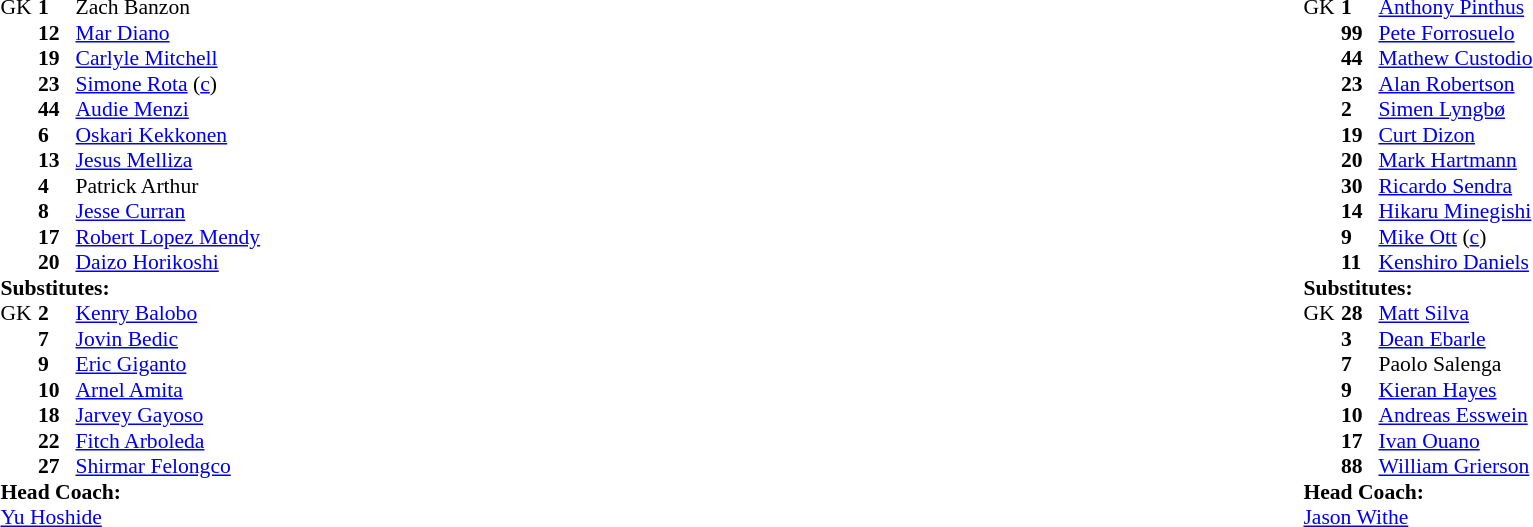<table style="width:100%">
<tr>
<td style=vertical-align:top; width=40%"><br><table style="font-size:90%" cellspacing="0" cellpadding="0">
<tr>
<th width=25></th>
<th width=25></th>
</tr>
<tr>
<td>GK</td>
<td><strong>1</strong></td>
<td> Zach Banzon</td>
</tr>
<tr>
<td></td>
<td><strong>12</strong></td>
<td> <a href='#'>Mar Diano</a></td>
<td></td>
<td></td>
</tr>
<tr>
<td></td>
<td><strong>19</strong></td>
<td> <a href='#'>Carlyle Mitchell</a></td>
</tr>
<tr>
<td></td>
<td><strong>23</strong></td>
<td> <a href='#'>Simone Rota</a> (<a href='#'>c</a>)</td>
</tr>
<tr>
<td></td>
<td><strong>44</strong></td>
<td> <a href='#'>Audie Menzi</a></td>
</tr>
<tr>
<td></td>
<td><strong>6</strong></td>
<td> <a href='#'>Oskari Kekkonen</a></td>
</tr>
<tr>
<td></td>
<td><strong>13</strong></td>
<td> <a href='#'>Jesus Melliza</a></td>
<td></td>
<td></td>
</tr>
<tr>
<td></td>
<td><strong>4</strong></td>
<td> Patrick Arthur</td>
</tr>
<tr>
<td></td>
<td><strong>8</strong></td>
<td> <a href='#'>Jesse Curran</a></td>
</tr>
<tr>
<td></td>
<td><strong>17</strong></td>
<td> <a href='#'>Robert Lopez Mendy</a></td>
</tr>
<tr>
<td></td>
<td><strong>20</strong></td>
<td> <a href='#'>Daizo Horikoshi</a></td>
</tr>
<tr>
<td colspan=3><strong>Substitutes:</strong></td>
</tr>
<tr>
<td>GK</td>
<td><strong>2</strong></td>
<td> <a href='#'>Kenry Balobo</a></td>
</tr>
<tr>
<td></td>
<td><strong>7</strong></td>
<td> <a href='#'>Jovin Bedic</a></td>
<td></td>
<td></td>
</tr>
<tr>
<td></td>
<td><strong>9</strong></td>
<td> <a href='#'>Eric Giganto</a></td>
</tr>
<tr>
<td></td>
<td><strong>10</strong></td>
<td> <a href='#'>Arnel Amita</a></td>
</tr>
<tr>
<td></td>
<td><strong>18</strong></td>
<td> <a href='#'>Jarvey Gayoso</a></td>
<td></td>
<td></td>
</tr>
<tr>
<td></td>
<td><strong>22</strong></td>
<td> <a href='#'>Fitch Arboleda</a></td>
</tr>
<tr>
<td></td>
<td><strong>27</strong></td>
<td> <a href='#'>Shirmar Felongco</a></td>
</tr>
<tr>
<td colspan=3><strong>Head Coach:</strong></td>
</tr>
<tr>
<td colspan=4> <a href='#'>Yu Hoshide</a></td>
</tr>
</table>
</td>
<td valign="top"></td>
<td style="vertical-align:top; width:50%"><br><table style="font-size:90%;margin:auto" cellspacing="0" cellpadding="0">
<tr>
<th width=25></th>
<th width=25></th>
</tr>
<tr>
<td>GK</td>
<td><strong>1</strong></td>
<td> <a href='#'>Anthony Pinthus</a></td>
</tr>
<tr>
<td></td>
<td><strong>99</strong></td>
<td> <a href='#'>Pete Forrosuelo</a></td>
</tr>
<tr>
<td></td>
<td><strong>44</strong></td>
<td> <a href='#'>Mathew Custodio</a></td>
</tr>
<tr>
<td></td>
<td><strong>23</strong></td>
<td> <a href='#'>Alan Robertson</a></td>
</tr>
<tr>
<td></td>
<td><strong>2</strong></td>
<td> <a href='#'>Simen Lyngbø</a></td>
</tr>
<tr>
<td></td>
<td><strong>19</strong></td>
<td> <a href='#'>Curt Dizon</a></td>
<td></td>
<td></td>
</tr>
<tr>
<td></td>
<td><strong>20</strong></td>
<td> <a href='#'>Mark Hartmann</a></td>
</tr>
<tr>
<td></td>
<td><strong>30</strong></td>
<td> <a href='#'>Ricardo Sendra</a></td>
</tr>
<tr>
<td></td>
<td><strong>14</strong></td>
<td> <a href='#'>Hikaru Minegishi</a></td>
<td></td>
<td></td>
</tr>
<tr>
<td></td>
<td><strong>9</strong></td>
<td> <a href='#'>Mike Ott</a> (<a href='#'>c</a>)</td>
</tr>
<tr>
<td></td>
<td><strong>11</strong></td>
<td> <a href='#'>Kenshiro Daniels</a></td>
</tr>
<tr>
<td colspan=3><strong>Substitutes:</strong></td>
</tr>
<tr>
<td>GK</td>
<td><strong>28</strong></td>
<td> <a href='#'>Matt Silva</a></td>
</tr>
<tr>
<td></td>
<td><strong>3</strong></td>
<td> <a href='#'>Dean Ebarle</a></td>
</tr>
<tr>
<td></td>
<td><strong>7</strong></td>
<td> Paolo Salenga</td>
</tr>
<tr>
<td></td>
<td><strong>9</strong></td>
<td> <a href='#'>Kieran Hayes</a></td>
<td></td>
<td></td>
</tr>
<tr>
<td></td>
<td><strong>10</strong></td>
<td> <a href='#'>Andreas Esswein</a></td>
</tr>
<tr>
<td></td>
<td><strong>17</strong></td>
<td> <a href='#'>Ivan Ouano</a></td>
<td></td>
<td></td>
</tr>
<tr>
<td></td>
<td><strong>88</strong></td>
<td> <a href='#'>William Grierson</a></td>
</tr>
<tr>
<td colspan=3><strong>Head Coach:</strong></td>
</tr>
<tr>
<td colspan=4> <a href='#'>Jason Withe</a></td>
</tr>
</table>
</td>
</tr>
</table>
